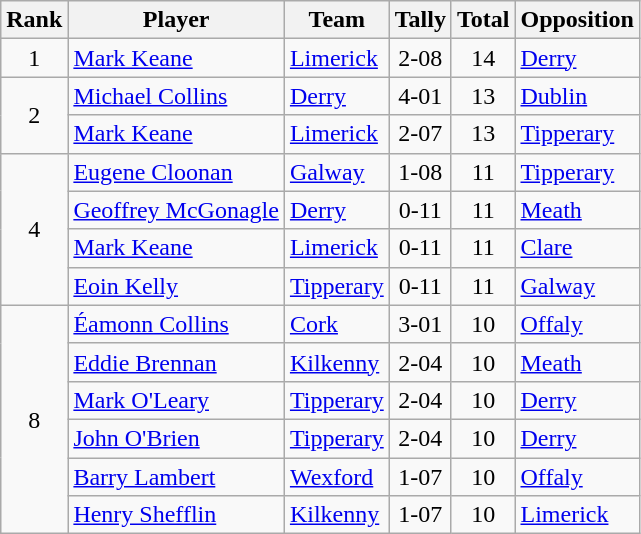<table class="wikitable">
<tr>
<th>Rank</th>
<th>Player</th>
<th>Team</th>
<th>Tally</th>
<th>Total</th>
<th>Opposition</th>
</tr>
<tr>
<td rowspan=1 align=center>1</td>
<td><a href='#'>Mark Keane</a></td>
<td><a href='#'>Limerick</a></td>
<td align=center>2-08</td>
<td align=center>14</td>
<td><a href='#'>Derry</a></td>
</tr>
<tr>
<td rowspan=2 align=center>2</td>
<td><a href='#'>Michael Collins</a></td>
<td><a href='#'>Derry</a></td>
<td align=center>4-01</td>
<td align=center>13</td>
<td><a href='#'>Dublin</a></td>
</tr>
<tr>
<td><a href='#'>Mark Keane</a></td>
<td><a href='#'>Limerick</a></td>
<td align=center>2-07</td>
<td align=center>13</td>
<td><a href='#'>Tipperary</a></td>
</tr>
<tr>
<td rowspan=4 align=center>4</td>
<td><a href='#'>Eugene Cloonan</a></td>
<td><a href='#'>Galway</a></td>
<td align=center>1-08</td>
<td align=center>11</td>
<td><a href='#'>Tipperary</a></td>
</tr>
<tr>
<td><a href='#'>Geoffrey McGonagle</a></td>
<td><a href='#'>Derry</a></td>
<td align=center>0-11</td>
<td align=center>11</td>
<td><a href='#'>Meath</a></td>
</tr>
<tr>
<td><a href='#'>Mark Keane</a></td>
<td><a href='#'>Limerick</a></td>
<td align=center>0-11</td>
<td align=center>11</td>
<td><a href='#'>Clare</a></td>
</tr>
<tr>
<td><a href='#'>Eoin Kelly</a></td>
<td><a href='#'>Tipperary</a></td>
<td align=center>0-11</td>
<td align=center>11</td>
<td><a href='#'>Galway</a></td>
</tr>
<tr>
<td rowspan=6 align=center>8</td>
<td><a href='#'>Éamonn Collins</a></td>
<td><a href='#'>Cork</a></td>
<td align=center>3-01</td>
<td align=center>10</td>
<td><a href='#'>Offaly</a></td>
</tr>
<tr>
<td><a href='#'>Eddie Brennan</a></td>
<td><a href='#'>Kilkenny</a></td>
<td align=center>2-04</td>
<td align=center>10</td>
<td><a href='#'>Meath</a></td>
</tr>
<tr>
<td><a href='#'>Mark O'Leary</a></td>
<td><a href='#'>Tipperary</a></td>
<td align=center>2-04</td>
<td align=center>10</td>
<td><a href='#'>Derry</a></td>
</tr>
<tr>
<td><a href='#'>John O'Brien</a></td>
<td><a href='#'>Tipperary</a></td>
<td align=center>2-04</td>
<td align=center>10</td>
<td><a href='#'>Derry</a></td>
</tr>
<tr>
<td><a href='#'>Barry Lambert</a></td>
<td><a href='#'>Wexford</a></td>
<td align=center>1-07</td>
<td align=center>10</td>
<td><a href='#'>Offaly</a></td>
</tr>
<tr>
<td><a href='#'>Henry Shefflin</a></td>
<td><a href='#'>Kilkenny</a></td>
<td align=center>1-07</td>
<td align=center>10</td>
<td><a href='#'>Limerick</a></td>
</tr>
</table>
